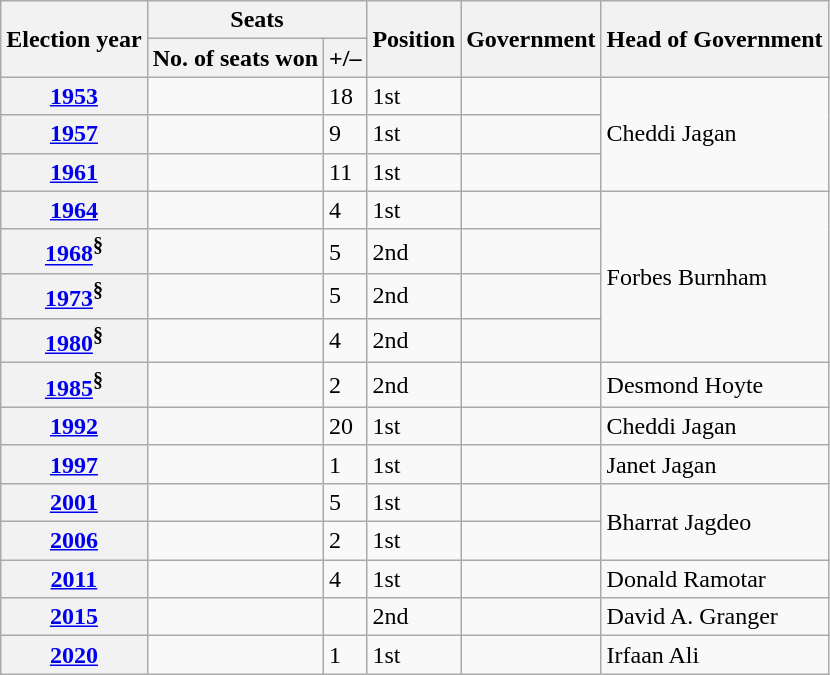<table class="wikitable sortable">
<tr>
<th rowspan="2">Election year</th>
<th colspan="2">Seats</th>
<th rowspan="2">Position</th>
<th rowspan="2">Government</th>
<th rowspan="2">Head of Government</th>
</tr>
<tr>
<th>No. of seats won</th>
<th>+/–</th>
</tr>
<tr>
<th><a href='#'>1953</a></th>
<td></td>
<td> 18</td>
<td>1st</td>
<td></td>
<td rowspan="3">Cheddi Jagan</td>
</tr>
<tr>
<th><a href='#'>1957</a></th>
<td></td>
<td> 9</td>
<td>1st</td>
<td></td>
</tr>
<tr>
<th><a href='#'>1961</a></th>
<td></td>
<td> 11</td>
<td>1st</td>
<td></td>
</tr>
<tr>
<th><a href='#'>1964</a></th>
<td></td>
<td> 4</td>
<td>1st</td>
<td></td>
<td rowspan="4">Forbes Burnham</td>
</tr>
<tr>
<th><a href='#'>1968</a><sup>§</sup></th>
<td></td>
<td> 5</td>
<td>2nd</td>
<td></td>
</tr>
<tr>
<th><a href='#'>1973</a><sup>§</sup></th>
<td></td>
<td> 5</td>
<td>2nd</td>
<td></td>
</tr>
<tr>
<th><a href='#'>1980</a><sup>§</sup></th>
<td></td>
<td> 4</td>
<td>2nd</td>
<td></td>
</tr>
<tr>
<th><a href='#'>1985</a><sup>§</sup></th>
<td></td>
<td> 2</td>
<td>2nd</td>
<td></td>
<td>Desmond Hoyte</td>
</tr>
<tr>
<th><a href='#'>1992</a></th>
<td></td>
<td> 20</td>
<td>1st</td>
<td></td>
<td>Cheddi Jagan</td>
</tr>
<tr>
<th><a href='#'>1997</a></th>
<td></td>
<td> 1</td>
<td>1st</td>
<td></td>
<td>Janet Jagan</td>
</tr>
<tr>
<th><a href='#'>2001</a></th>
<td></td>
<td> 5</td>
<td>1st</td>
<td></td>
<td rowspan="2">Bharrat Jagdeo</td>
</tr>
<tr>
<th><a href='#'>2006</a></th>
<td></td>
<td> 2</td>
<td>1st</td>
<td></td>
</tr>
<tr>
<th><a href='#'>2011</a></th>
<td></td>
<td> 4</td>
<td>1st</td>
<td></td>
<td>Donald Ramotar</td>
</tr>
<tr>
<th><a href='#'>2015</a></th>
<td></td>
<td></td>
<td>2nd</td>
<td></td>
<td>David A. Granger</td>
</tr>
<tr>
<th><a href='#'>2020</a></th>
<td></td>
<td> 1</td>
<td>1st</td>
<td></td>
<td>Irfaan Ali</td>
</tr>
</table>
